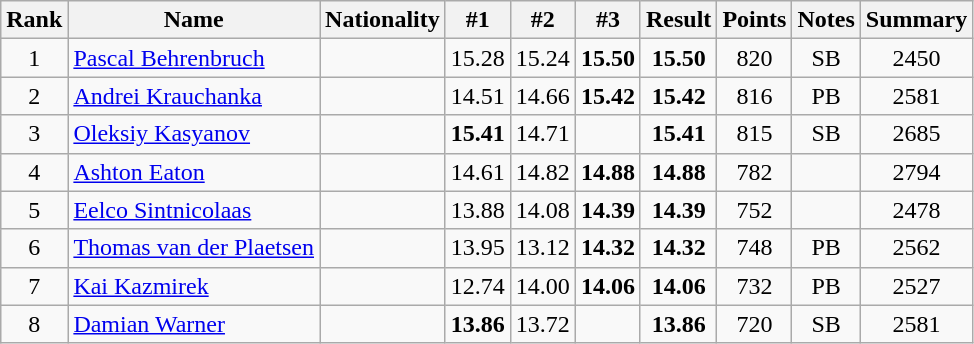<table class="wikitable sortable" style="text-align:center">
<tr>
<th>Rank</th>
<th>Name</th>
<th>Nationality</th>
<th>#1</th>
<th>#2</th>
<th>#3</th>
<th>Result</th>
<th>Points</th>
<th>Notes</th>
<th>Summary</th>
</tr>
<tr>
<td>1</td>
<td align=left><a href='#'>Pascal Behrenbruch</a></td>
<td align=left></td>
<td>15.28</td>
<td>15.24</td>
<td><strong>15.50</strong></td>
<td><strong>15.50</strong></td>
<td>820</td>
<td>SB</td>
<td>2450</td>
</tr>
<tr>
<td>2</td>
<td align=left><a href='#'>Andrei Krauchanka</a></td>
<td align=left></td>
<td>14.51</td>
<td>14.66</td>
<td><strong>15.42</strong></td>
<td><strong>15.42</strong></td>
<td>816</td>
<td>PB</td>
<td>2581</td>
</tr>
<tr>
<td>3</td>
<td align=left><a href='#'>Oleksiy Kasyanov</a></td>
<td align=left></td>
<td><strong>15.41</strong></td>
<td>14.71</td>
<td></td>
<td><strong>15.41</strong></td>
<td>815</td>
<td>SB</td>
<td>2685</td>
</tr>
<tr>
<td>4</td>
<td align=left><a href='#'>Ashton Eaton</a></td>
<td align=left></td>
<td>14.61</td>
<td>14.82</td>
<td><strong>14.88</strong></td>
<td><strong>14.88</strong></td>
<td>782</td>
<td></td>
<td>2794</td>
</tr>
<tr>
<td>5</td>
<td align=left><a href='#'>Eelco Sintnicolaas</a></td>
<td align=left></td>
<td>13.88</td>
<td>14.08</td>
<td><strong>14.39</strong></td>
<td><strong>14.39</strong></td>
<td>752</td>
<td></td>
<td>2478</td>
</tr>
<tr>
<td>6</td>
<td align=left><a href='#'>Thomas van der Plaetsen</a></td>
<td align=left></td>
<td>13.95</td>
<td>13.12</td>
<td><strong>14.32</strong></td>
<td><strong>14.32</strong></td>
<td>748</td>
<td>PB</td>
<td>2562</td>
</tr>
<tr>
<td>7</td>
<td align=left><a href='#'>Kai Kazmirek</a></td>
<td align=left></td>
<td>12.74</td>
<td>14.00</td>
<td><strong>14.06</strong></td>
<td><strong>14.06 </strong></td>
<td>732</td>
<td>PB</td>
<td>2527</td>
</tr>
<tr>
<td>8</td>
<td align=left><a href='#'>Damian Warner</a></td>
<td align=left></td>
<td><strong>13.86</strong></td>
<td>13.72</td>
<td></td>
<td><strong>13.86</strong></td>
<td>720</td>
<td>SB</td>
<td>2581</td>
</tr>
</table>
